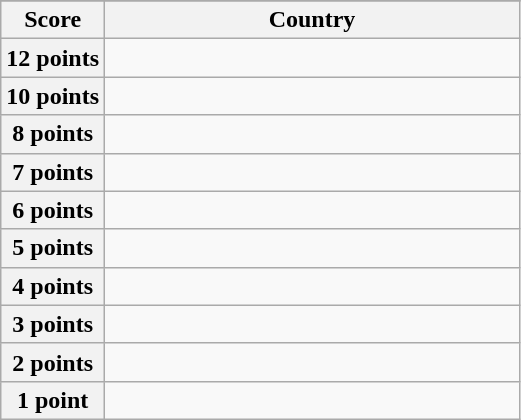<table class="wikitable">
<tr>
</tr>
<tr>
<th scope="col" width="20%">Score</th>
<th scope="col">Country</th>
</tr>
<tr>
<th scope="row">12 points</th>
<td></td>
</tr>
<tr>
<th scope="row">10 points</th>
<td></td>
</tr>
<tr>
<th scope="row">8 points</th>
<td></td>
</tr>
<tr>
<th scope="row">7 points</th>
<td></td>
</tr>
<tr>
<th scope="row">6 points</th>
<td></td>
</tr>
<tr>
<th scope="row">5 points</th>
<td></td>
</tr>
<tr>
<th scope="row">4 points</th>
<td></td>
</tr>
<tr>
<th scope="row">3 points</th>
<td></td>
</tr>
<tr>
<th scope="row">2 points</th>
<td></td>
</tr>
<tr>
<th scope="row">1 point</th>
<td></td>
</tr>
</table>
